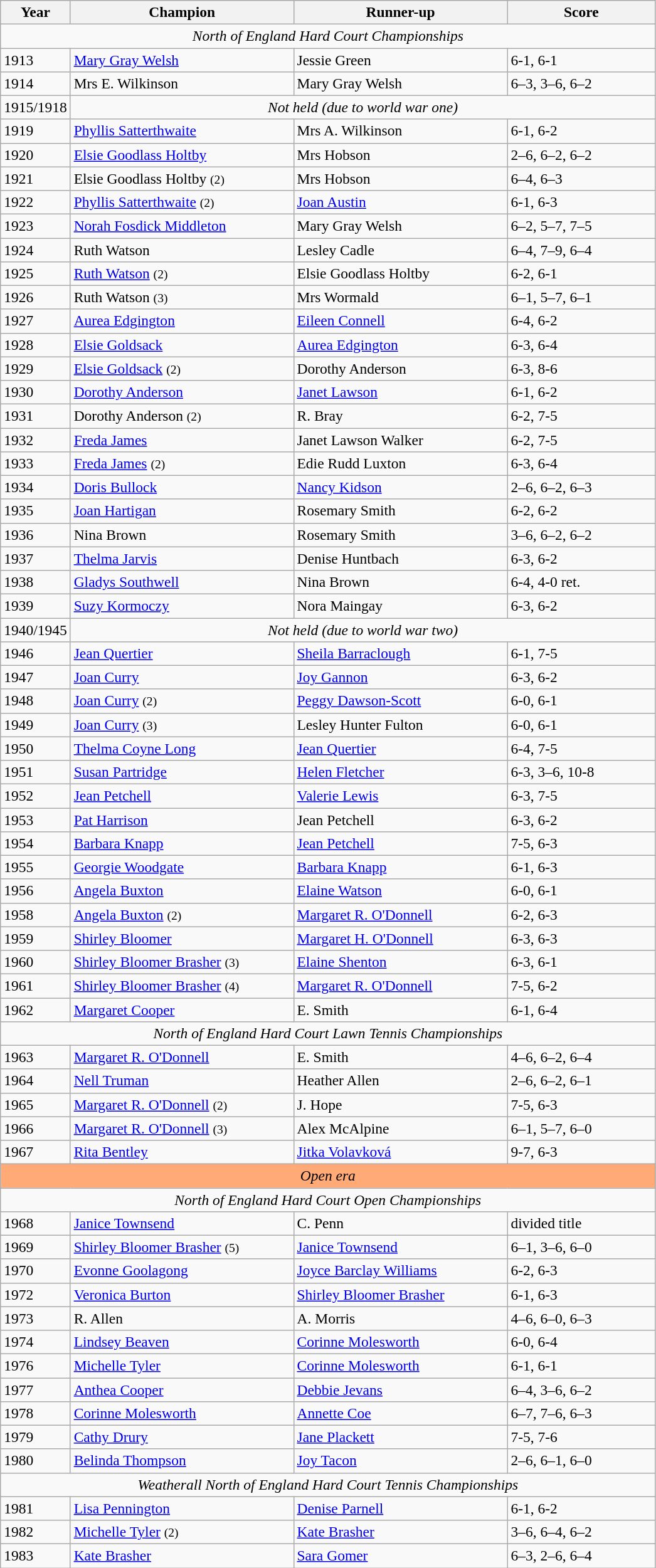<table class=wikitable style=font-size:98%>
<tr>
<th width="30">Year</th>
<th width="230">Champion</th>
<th width="220">Runner-up</th>
<th width="150">Score</th>
</tr>
<tr>
<td colspan=4 align=center><em>North of England Hard Court Championships</em></td>
</tr>
<tr>
<td>1913</td>
<td> <a href='#'>Mary Gray Welsh</a></td>
<td> Jessie Green</td>
<td>6-1, 6-1</td>
</tr>
<tr>
<td>1914</td>
<td> Mrs E. Wilkinson</td>
<td> Mary Gray Welsh</td>
<td>6–3, 3–6, 6–2</td>
</tr>
<tr>
<td>1915/1918</td>
<td colspan=4 align=center><em>Not held (due to world war one)</em></td>
</tr>
<tr>
<td>1919</td>
<td> <a href='#'>Phyllis Satterthwaite</a></td>
<td> Mrs A. Wilkinson</td>
<td>6-1, 6-2</td>
</tr>
<tr>
<td>1920</td>
<td> <a href='#'>Elsie Goodlass Holtby</a></td>
<td> Mrs Hobson</td>
<td>2–6, 6–2, 6–2</td>
</tr>
<tr>
<td>1921</td>
<td> Elsie Goodlass Holtby <small>(2)</small></td>
<td> Mrs Hobson</td>
<td>6–4, 6–3</td>
</tr>
<tr>
<td>1922</td>
<td> <a href='#'>Phyllis Satterthwaite</a>  <small>(2)</small></td>
<td> <a href='#'>Joan Austin</a></td>
<td>6-1, 6-3</td>
</tr>
<tr>
<td>1923</td>
<td> <a href='#'>Norah Fosdick Middleton</a></td>
<td> Mary Gray Welsh</td>
<td>6–2, 5–7, 7–5</td>
</tr>
<tr>
<td>1924</td>
<td> Ruth Watson</td>
<td> Lesley Cadle</td>
<td>6–4, 7–9, 6–4</td>
</tr>
<tr>
<td>1925</td>
<td> <a href='#'>Ruth Watson</a> <small>(2)</small></td>
<td> Elsie Goodlass Holtby</td>
<td>6-2, 6-1</td>
</tr>
<tr>
<td>1926</td>
<td> Ruth Watson <small>(3)</small></td>
<td> Mrs Wormald</td>
<td>6–1, 5–7, 6–1</td>
</tr>
<tr>
<td>1927</td>
<td> <a href='#'>Aurea Edgington</a></td>
<td> <a href='#'>Eileen Connell</a></td>
<td>6-4, 6-2</td>
</tr>
<tr>
<td>1928</td>
<td> <a href='#'>Elsie Goldsack</a></td>
<td> <a href='#'>Aurea Edgington</a></td>
<td>6-3, 6-4</td>
</tr>
<tr>
<td>1929</td>
<td><a href='#'>Elsie Goldsack</a> <small>(2)</small></td>
<td> Dorothy Anderson</td>
<td>6-3, 8-6</td>
</tr>
<tr>
<td>1930</td>
<td> <a href='#'>Dorothy Anderson</a></td>
<td> <a href='#'>Janet Lawson</a></td>
<td>6-1, 6-2</td>
</tr>
<tr>
<td>1931</td>
<td> Dorothy Anderson <small>(2)</small></td>
<td> R. Bray</td>
<td>6-2, 7-5</td>
</tr>
<tr>
<td>1932</td>
<td> <a href='#'>Freda James</a></td>
<td> Janet Lawson Walker</td>
<td>6-2, 7-5</td>
</tr>
<tr>
<td>1933</td>
<td> <a href='#'>Freda James</a>  <small>(2)</small></td>
<td> Edie Rudd Luxton</td>
<td>6-3, 6-4</td>
</tr>
<tr>
<td>1934</td>
<td> <a href='#'>Doris Bullock</a></td>
<td> <a href='#'>Nancy Kidson</a></td>
<td>2–6, 6–2, 6–3</td>
</tr>
<tr>
<td>1935</td>
<td> <a href='#'>Joan Hartigan</a></td>
<td> Rosemary Smith</td>
<td>6-2, 6-2</td>
</tr>
<tr>
<td>1936</td>
<td> Nina Brown</td>
<td> Rosemary Smith</td>
<td>3–6, 6–2, 6–2</td>
</tr>
<tr>
<td>1937</td>
<td> <a href='#'>Thelma Jarvis</a></td>
<td> Denise Huntbach</td>
<td>6-3, 6-2</td>
</tr>
<tr>
<td>1938</td>
<td> <a href='#'>Gladys Southwell</a></td>
<td> Nina Brown</td>
<td>6-4, 4-0 ret.</td>
</tr>
<tr>
<td>1939</td>
<td> <a href='#'>Suzy Kormoczy</a></td>
<td> Nora Maingay</td>
<td>6-3, 6-2</td>
</tr>
<tr>
<td>1940/1945</td>
<td colspan=4 align=center><em>Not held (due to world war two)</em></td>
</tr>
<tr>
<td>1946</td>
<td> <a href='#'>Jean Quertier</a></td>
<td> <a href='#'>Sheila Barraclough</a></td>
<td>6-1, 7-5</td>
</tr>
<tr>
<td>1947</td>
<td> <a href='#'>Joan Curry</a></td>
<td> <a href='#'>Joy Gannon</a></td>
<td>6-3, 6-2</td>
</tr>
<tr>
<td>1948</td>
<td> <a href='#'>Joan Curry</a> <small>(2)</small></td>
<td> <a href='#'>Peggy Dawson-Scott</a></td>
<td>6-0, 6-1</td>
</tr>
<tr>
<td>1949</td>
<td> <a href='#'>Joan Curry</a> <small>(3)</small></td>
<td> Lesley Hunter Fulton</td>
<td>6-0, 6-1</td>
</tr>
<tr>
<td>1950</td>
<td> <a href='#'>Thelma Coyne Long</a></td>
<td> <a href='#'>Jean Quertier</a></td>
<td>6-4, 7-5</td>
</tr>
<tr>
<td>1951</td>
<td> <a href='#'>Susan Partridge</a></td>
<td> <a href='#'>Helen Fletcher</a></td>
<td>6-3, 3–6, 10-8</td>
</tr>
<tr>
<td>1952</td>
<td> <a href='#'>Jean Petchell</a></td>
<td> <a href='#'>Valerie Lewis</a></td>
<td>6-3, 7-5</td>
</tr>
<tr>
<td>1953</td>
<td> <a href='#'>Pat Harrison</a></td>
<td> Jean Petchell</td>
<td>6-3, 6-2</td>
</tr>
<tr>
<td>1954</td>
<td> <a href='#'>Barbara Knapp</a></td>
<td> <a href='#'>Jean Petchell</a></td>
<td>7-5, 6-3</td>
</tr>
<tr>
<td>1955</td>
<td> <a href='#'>Georgie Woodgate</a></td>
<td> <a href='#'>Barbara Knapp</a></td>
<td>6-1, 6-3</td>
</tr>
<tr>
<td>1956</td>
<td> <a href='#'>Angela Buxton</a></td>
<td> <a href='#'>Elaine Watson</a></td>
<td>6-0, 6-1</td>
</tr>
<tr>
<td>1958</td>
<td> <a href='#'>Angela Buxton</a> <small>(2)</small></td>
<td> <a href='#'>Margaret R. O'Donnell</a></td>
<td>6-2, 6-3</td>
</tr>
<tr>
<td>1959</td>
<td> <a href='#'>Shirley Bloomer</a></td>
<td> <a href='#'>Margaret H. O'Donnell</a></td>
<td>6-3, 6-3</td>
</tr>
<tr>
<td>1960</td>
<td> <a href='#'>Shirley Bloomer Brasher</a> <small>(3)</small></td>
<td> <a href='#'>Elaine Shenton</a></td>
<td>6-3, 6-1</td>
</tr>
<tr>
<td>1961</td>
<td>  <a href='#'>Shirley Bloomer Brasher</a> <small>(4)</small></td>
<td> <a href='#'>Margaret R. O'Donnell</a></td>
<td>7-5, 6-2</td>
</tr>
<tr>
<td>1962</td>
<td> <a href='#'>Margaret Cooper</a></td>
<td> E. Smith</td>
<td>6-1, 6-4</td>
</tr>
<tr>
<td colspan=4 align=center><em>North of England Hard Court Lawn Tennis Championships</em></td>
</tr>
<tr>
<td>1963</td>
<td> <a href='#'>Margaret R. O'Donnell</a></td>
<td> E. Smith</td>
<td>4–6, 6–2, 6–4</td>
</tr>
<tr>
<td>1964</td>
<td> <a href='#'>Nell Truman</a></td>
<td> Heather Allen</td>
<td>2–6, 6–2, 6–1</td>
</tr>
<tr>
<td>1965</td>
<td> <a href='#'>Margaret R. O'Donnell</a> <small>(2)</small></td>
<td> J. Hope</td>
<td>7-5, 6-3</td>
</tr>
<tr>
<td>1966</td>
<td> <a href='#'>Margaret R. O'Donnell</a> <small>(3)</small></td>
<td> Alex McAlpine</td>
<td>6–1, 5–7, 6–0</td>
</tr>
<tr>
<td>1967</td>
<td> <a href='#'>Rita Bentley</a></td>
<td> <a href='#'>Jitka Volavková</a></td>
<td>9-7, 6-3</td>
</tr>
<tr style=background-color:#ffaa77>
<td colspan=4 align=center><em>Open era </em></td>
</tr>
<tr>
<td colspan=4 align=center><em>North of England Hard Court Open Championships</em></td>
</tr>
<tr>
<td>1968</td>
<td> <a href='#'>Janice Townsend</a></td>
<td> C. Penn</td>
<td>divided title</td>
</tr>
<tr>
<td>1969</td>
<td> <a href='#'>Shirley Bloomer Brasher</a> <small>(5)</small></td>
<td> <a href='#'>Janice Townsend</a></td>
<td>6–1, 3–6, 6–0</td>
</tr>
<tr>
<td>1970</td>
<td> <a href='#'>Evonne Goolagong</a></td>
<td> <a href='#'>Joyce Barclay Williams</a></td>
<td>6-2, 6-3</td>
</tr>
<tr>
<td>1972</td>
<td> <a href='#'>Veronica Burton</a></td>
<td> <a href='#'>Shirley Bloomer Brasher</a></td>
<td>6-1, 6-3</td>
</tr>
<tr>
<td>1973</td>
<td> R. Allen</td>
<td> A. Morris</td>
<td>4–6, 6–0, 6–3</td>
</tr>
<tr>
<td>1974</td>
<td> <a href='#'>Lindsey Beaven</a></td>
<td> <a href='#'>Corinne Molesworth</a></td>
<td>6-0, 6-4</td>
</tr>
<tr>
<td>1976</td>
<td> <a href='#'>Michelle Tyler</a></td>
<td> <a href='#'>Corinne Molesworth</a></td>
<td>6-1, 6-1</td>
</tr>
<tr>
<td>1977</td>
<td> <a href='#'>Anthea Cooper</a></td>
<td> <a href='#'>Debbie Jevans</a></td>
<td>6–4, 3–6, 6–2</td>
</tr>
<tr>
<td>1978</td>
<td> <a href='#'>Corinne Molesworth</a></td>
<td> <a href='#'>Annette Coe</a></td>
<td>6–7, 7–6, 6–3</td>
</tr>
<tr>
<td>1979</td>
<td> <a href='#'>Cathy Drury</a></td>
<td> <a href='#'>Jane Plackett</a></td>
<td>7-5, 7-6</td>
</tr>
<tr>
<td>1980</td>
<td> <a href='#'>Belinda Thompson</a></td>
<td> <a href='#'>Joy Tacon</a></td>
<td>2–6, 6–1, 6–0</td>
</tr>
<tr>
<td colspan=4 align=center><em>Weatherall North of England Hard Court Tennis Championships </em></td>
</tr>
<tr>
<td>1981</td>
<td> <a href='#'>Lisa Pennington</a></td>
<td> <a href='#'>Denise Parnell</a></td>
<td>6-1, 6-2</td>
</tr>
<tr>
<td>1982</td>
<td> <a href='#'>Michelle Tyler</a> <small>(2)</small></td>
<td> <a href='#'>Kate Brasher</a></td>
<td>3–6, 6–4, 6–2</td>
</tr>
<tr>
<td>1983</td>
<td> <a href='#'>Kate Brasher</a></td>
<td> <a href='#'>Sara Gomer</a></td>
<td>6–3, 2–6, 6–4</td>
</tr>
</table>
